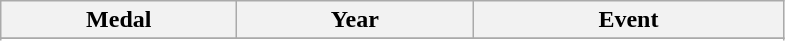<table class="wikitable">
<tr>
<th width=150>Medal</th>
<th width=150>Year</th>
<th width=200>Event</th>
</tr>
<tr>
</tr>
<tr>
</tr>
<tr>
</tr>
</table>
